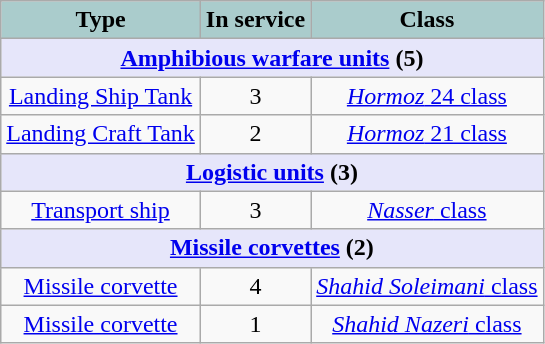<table class="wikitable" style="text-align: center">
<tr>
<th style="text-align:center; background:#acc;">Type</th>
<th style="text-align: center; background:#acc;">In service</th>
<th style="text-align:l center; background:#acc;">Class</th>
</tr>
<tr>
<th style="align: center; background: lavender;" colspan="7"><a href='#'>Amphibious warfare units</a> (5)</th>
</tr>
<tr>
<td><a href='#'>Landing Ship Tank</a></td>
<td>3</td>
<td><a href='#'><em>Hormoz</em> 24 class</a></td>
</tr>
<tr>
<td><a href='#'>Landing Craft Tank</a></td>
<td>2</td>
<td><a href='#'><em>Hormoz</em> 21 class</a></td>
</tr>
<tr>
<th style="align: center; background: lavender;" colspan="7"><a href='#'>Logistic units</a> (3)</th>
</tr>
<tr>
<td><a href='#'>Transport ship</a></td>
<td>3</td>
<td><a href='#'><em>Nasser</em> class</a></td>
</tr>
<tr>
<th style="align: center; background: lavender;" colspan="7"><a href='#'>Missile corvettes</a> (2)</th>
</tr>
<tr>
<td><a href='#'>Missile corvette</a></td>
<td>4</td>
<td><a href='#'><em>Shahid Soleimani</em> class</a></td>
</tr>
<tr>
<td><a href='#'>Missile corvette</a></td>
<td>1</td>
<td><a href='#'><em>Shahid Nazeri</em> class</a></td>
</tr>
</table>
